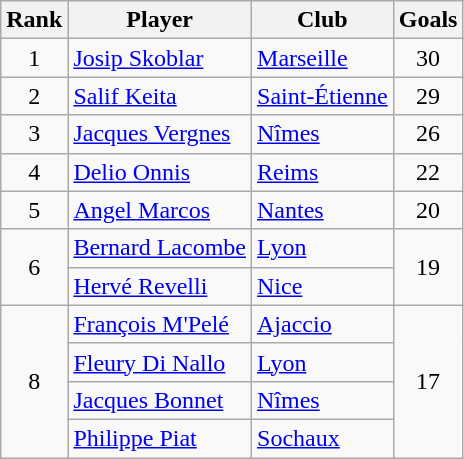<table class="wikitable" style="text-align:center">
<tr>
<th>Rank</th>
<th>Player</th>
<th>Club</th>
<th>Goals</th>
</tr>
<tr>
<td>1</td>
<td align="left"> <a href='#'>Josip Skoblar</a></td>
<td align="left"><a href='#'>Marseille</a></td>
<td>30</td>
</tr>
<tr>
<td>2</td>
<td align="left"> <a href='#'>Salif Keita</a></td>
<td align="left"><a href='#'>Saint-Étienne</a></td>
<td>29</td>
</tr>
<tr>
<td>3</td>
<td align="left"> <a href='#'>Jacques Vergnes</a></td>
<td align="left"><a href='#'>Nîmes</a></td>
<td>26</td>
</tr>
<tr>
<td>4</td>
<td align="left"> <a href='#'>Delio Onnis</a></td>
<td align="left"><a href='#'>Reims</a></td>
<td>22</td>
</tr>
<tr>
<td>5</td>
<td align="left"> <a href='#'>Angel Marcos</a></td>
<td align="left"><a href='#'>Nantes</a></td>
<td>20</td>
</tr>
<tr>
<td rowspan="2">6</td>
<td align="left"> <a href='#'>Bernard Lacombe</a></td>
<td align="left"><a href='#'>Lyon</a></td>
<td rowspan="2">19</td>
</tr>
<tr>
<td align="left"> <a href='#'>Hervé Revelli</a></td>
<td align="left"><a href='#'>Nice</a></td>
</tr>
<tr>
<td rowspan="4">8</td>
<td align="left"> <a href='#'>François M'Pelé</a></td>
<td align="left"><a href='#'>Ajaccio</a></td>
<td rowspan="4">17</td>
</tr>
<tr>
<td align="left"> <a href='#'>Fleury Di Nallo</a></td>
<td align="left"><a href='#'>Lyon</a></td>
</tr>
<tr>
<td align="left"> <a href='#'>Jacques Bonnet</a></td>
<td align="left"><a href='#'>Nîmes</a></td>
</tr>
<tr>
<td align="left"> <a href='#'>Philippe Piat</a></td>
<td align="left"><a href='#'>Sochaux</a></td>
</tr>
</table>
